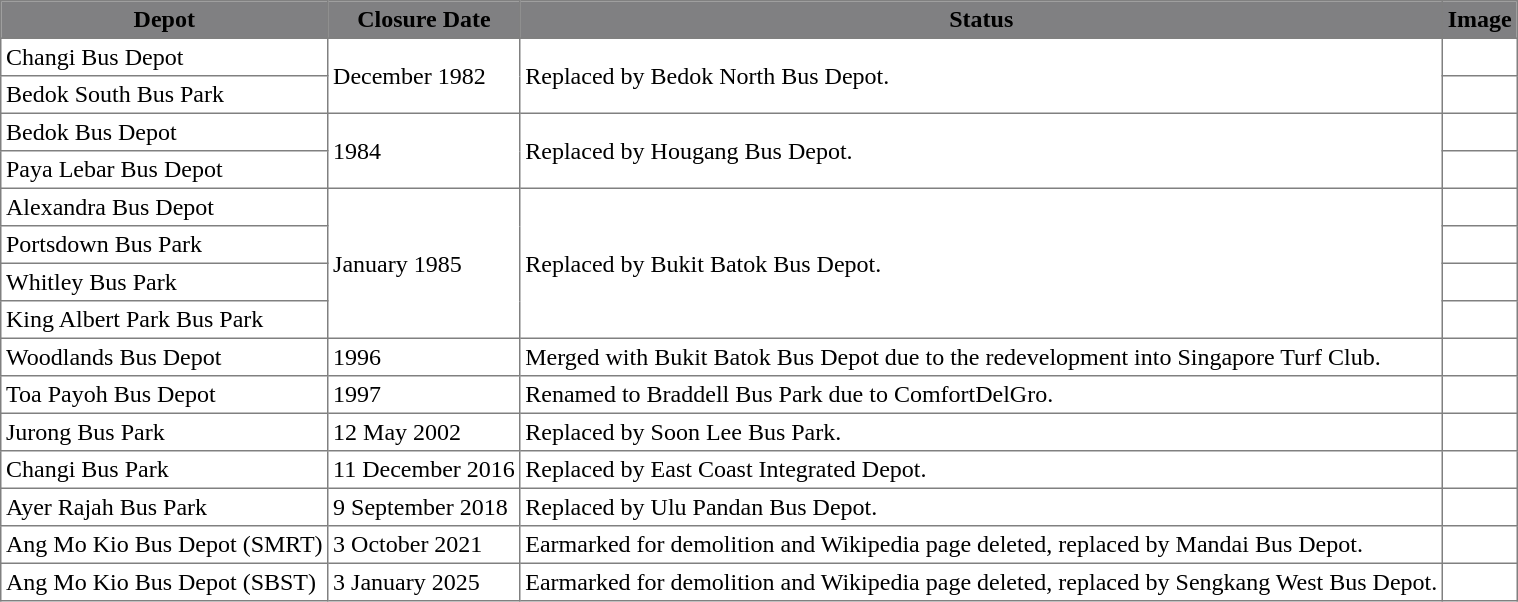<table class="toccolours" border="1" cellpadding="3" cellspacing="0" style="border-collapse:collapse">
<tr bgcolor="#808082">
<th><span>Depot</span></th>
<th><span>Closure Date</span></th>
<th><span>Status</span></th>
<th><span>Image</span></th>
</tr>
<tr>
<td>Changi Bus Depot</td>
<td rowspan="2">December 1982</td>
<td rowspan="2">Replaced by Bedok North Bus Depot.</td>
<td></td>
</tr>
<tr>
<td>Bedok South Bus Park</td>
<td></td>
</tr>
<tr>
<td>Bedok Bus Depot</td>
<td rowspan="2">1984</td>
<td rowspan="2">Replaced by Hougang Bus Depot.</td>
<td></td>
</tr>
<tr>
<td>Paya Lebar Bus Depot</td>
<td></td>
</tr>
<tr>
<td>Alexandra Bus Depot</td>
<td rowspan="4">January 1985</td>
<td rowspan="4">Replaced by Bukit Batok Bus Depot.</td>
<td></td>
</tr>
<tr>
<td>Portsdown Bus Park</td>
<td></td>
</tr>
<tr>
<td>Whitley Bus Park</td>
<td></td>
</tr>
<tr>
<td>King Albert Park Bus Park</td>
<td></td>
</tr>
<tr>
<td>Woodlands Bus Depot</td>
<td>1996</td>
<td>Merged with Bukit Batok Bus Depot due to the redevelopment into Singapore Turf Club.</td>
<td></td>
</tr>
<tr>
<td>Toa Payoh Bus Depot</td>
<td>1997</td>
<td>Renamed to Braddell Bus Park due to ComfortDelGro.</td>
<td></td>
</tr>
<tr>
<td>Jurong Bus Park</td>
<td>12 May 2002</td>
<td>Replaced by Soon Lee Bus Park.</td>
<td></td>
</tr>
<tr>
<td>Changi Bus Park</td>
<td>11 December 2016</td>
<td>Replaced by East Coast Integrated Depot.</td>
<td></td>
</tr>
<tr>
<td>Ayer Rajah Bus Park</td>
<td>9 September 2018</td>
<td>Replaced by Ulu Pandan Bus Depot.</td>
<td></td>
</tr>
<tr>
<td>Ang Mo Kio Bus Depot (SMRT)</td>
<td>3 October 2021</td>
<td>Earmarked for demolition and Wikipedia page deleted, replaced by Mandai Bus Depot.</td>
<td></td>
</tr>
<tr>
<td>Ang Mo Kio Bus Depot (SBST)</td>
<td>3 January 2025</td>
<td>Earmarked for demolition and Wikipedia page deleted, replaced by Sengkang West Bus Depot.</td>
<td></td>
</tr>
</table>
